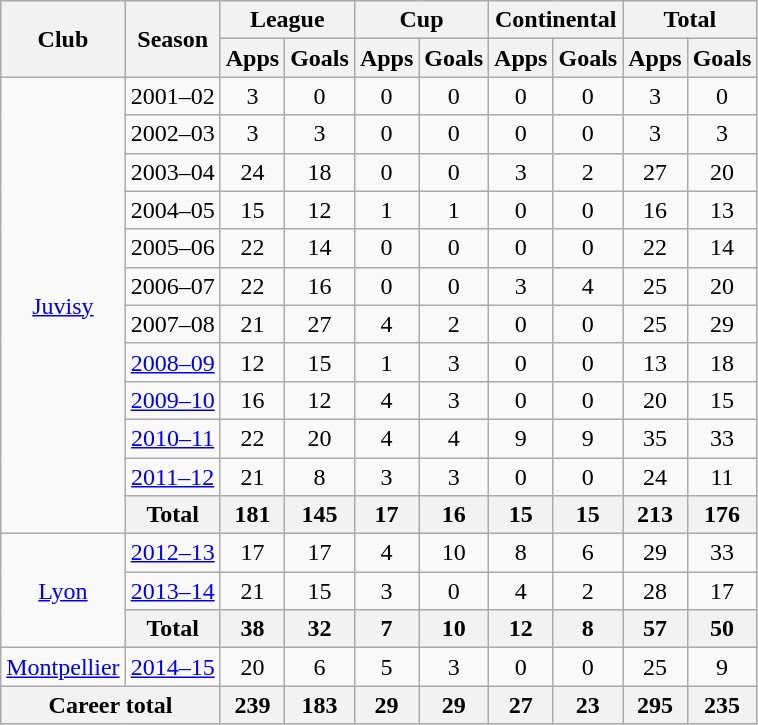<table class="wikitable" style="text-align: center;">
<tr>
<th rowspan="2">Club</th>
<th rowspan="2">Season</th>
<th colspan="2">League</th>
<th colspan="2">Cup</th>
<th colspan="2">Continental</th>
<th colspan="2">Total</th>
</tr>
<tr>
<th>Apps</th>
<th>Goals</th>
<th>Apps</th>
<th>Goals</th>
<th>Apps</th>
<th>Goals</th>
<th>Apps</th>
<th>Goals</th>
</tr>
<tr>
<td rowspan="12" valign="center"><a href='#'>Juvisy</a></td>
<td>2001–02</td>
<td>3</td>
<td>0</td>
<td>0</td>
<td>0</td>
<td>0</td>
<td>0</td>
<td>3</td>
<td>0</td>
</tr>
<tr>
<td>2002–03</td>
<td>3</td>
<td>3</td>
<td>0</td>
<td>0</td>
<td>0</td>
<td>0</td>
<td>3</td>
<td>3</td>
</tr>
<tr>
<td>2003–04</td>
<td>24</td>
<td>18</td>
<td>0</td>
<td>0</td>
<td>3</td>
<td>2</td>
<td>27</td>
<td>20</td>
</tr>
<tr>
<td>2004–05</td>
<td>15</td>
<td>12</td>
<td>1</td>
<td>1</td>
<td>0</td>
<td>0</td>
<td>16</td>
<td>13</td>
</tr>
<tr>
<td>2005–06</td>
<td>22</td>
<td>14</td>
<td>0</td>
<td>0</td>
<td>0</td>
<td>0</td>
<td>22</td>
<td>14</td>
</tr>
<tr>
<td>2006–07</td>
<td>22</td>
<td>16</td>
<td>0</td>
<td>0</td>
<td>3</td>
<td>4</td>
<td>25</td>
<td>20</td>
</tr>
<tr>
<td>2007–08</td>
<td>21</td>
<td>27</td>
<td>4</td>
<td>2</td>
<td>0</td>
<td>0</td>
<td>25</td>
<td>29</td>
</tr>
<tr>
<td><a href='#'>2008–09</a></td>
<td>12</td>
<td>15</td>
<td>1</td>
<td>3</td>
<td>0</td>
<td>0</td>
<td>13</td>
<td>18</td>
</tr>
<tr>
<td><a href='#'>2009–10</a></td>
<td>16</td>
<td>12</td>
<td>4</td>
<td>3</td>
<td>0</td>
<td>0</td>
<td>20</td>
<td>15</td>
</tr>
<tr>
<td><a href='#'>2010–11</a></td>
<td>22</td>
<td>20</td>
<td>4</td>
<td>4</td>
<td>9</td>
<td>9</td>
<td>35</td>
<td>33</td>
</tr>
<tr>
<td><a href='#'>2011–12</a></td>
<td>21</td>
<td>8</td>
<td>3</td>
<td>3</td>
<td>0</td>
<td>0</td>
<td>24</td>
<td>11</td>
</tr>
<tr>
<th>Total</th>
<th>181</th>
<th>145</th>
<th>17</th>
<th>16</th>
<th>15</th>
<th>15</th>
<th>213</th>
<th>176</th>
</tr>
<tr>
<td rowspan="3" valign="center"><a href='#'>Lyon</a></td>
<td><a href='#'>2012–13</a></td>
<td>17</td>
<td>17</td>
<td>4</td>
<td>10</td>
<td>8</td>
<td>6</td>
<td>29</td>
<td>33</td>
</tr>
<tr>
<td><a href='#'>2013–14</a></td>
<td>21</td>
<td>15</td>
<td>3</td>
<td>0</td>
<td>4</td>
<td>2</td>
<td>28</td>
<td>17</td>
</tr>
<tr>
<th>Total</th>
<th>38</th>
<th>32</th>
<th>7</th>
<th>10</th>
<th>12</th>
<th>8</th>
<th>57</th>
<th>50</th>
</tr>
<tr>
<td><a href='#'>Montpellier</a></td>
<td><a href='#'>2014–15</a></td>
<td>20</td>
<td>6</td>
<td>5</td>
<td>3</td>
<td>0</td>
<td>0</td>
<td>25</td>
<td>9</td>
</tr>
<tr>
<th colspan="2">Career total</th>
<th>239</th>
<th>183</th>
<th>29</th>
<th>29</th>
<th>27</th>
<th>23</th>
<th>295</th>
<th>235</th>
</tr>
</table>
